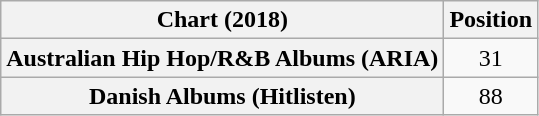<table class="wikitable sortable plainrowheaders" style="text-align:center;">
<tr>
<th scope="col">Chart (2018)</th>
<th scope="col">Position</th>
</tr>
<tr>
<th scope="row">Australian Hip Hop/R&B Albums (ARIA)</th>
<td>31</td>
</tr>
<tr>
<th scope="row">Danish Albums (Hitlisten)</th>
<td>88</td>
</tr>
</table>
